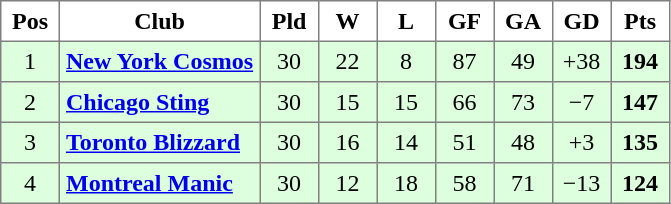<table class="toccolours" border="1" cellpadding="4" cellspacing="0" style="text-align:center; border-collapse: collapse; margin:0;">
<tr>
<th width=30>Pos</th>
<th>Club</th>
<th width=30>Pld</th>
<th width=30>W</th>
<th width=30>L</th>
<th width=30>GF</th>
<th width=30>GA</th>
<th width=30>GD</th>
<th width=30>Pts</th>
</tr>
<tr bgcolor="#ddffdd">
<td>1</td>
<td align=left><strong><a href='#'>New York Cosmos</a></strong></td>
<td>30</td>
<td>22</td>
<td>8</td>
<td>87</td>
<td>49</td>
<td>+38</td>
<td><strong>194</strong></td>
</tr>
<tr bgcolor="#ddffdd">
<td>2</td>
<td align=left><strong><a href='#'>Chicago Sting</a></strong></td>
<td>30</td>
<td>15</td>
<td>15</td>
<td>66</td>
<td>73</td>
<td>−7</td>
<td><strong>147</strong></td>
</tr>
<tr bgcolor="#ddffdd">
<td>3</td>
<td align=left><strong><a href='#'>Toronto Blizzard</a></strong></td>
<td>30</td>
<td>16</td>
<td>14</td>
<td>51</td>
<td>48</td>
<td>+3</td>
<td><strong>135</strong></td>
</tr>
<tr bgcolor="#ddffdd">
<td>4</td>
<td align=left><strong><a href='#'>Montreal Manic</a></strong></td>
<td>30</td>
<td>12</td>
<td>18</td>
<td>58</td>
<td>71</td>
<td>−13</td>
<td><strong>124</strong></td>
</tr>
</table>
